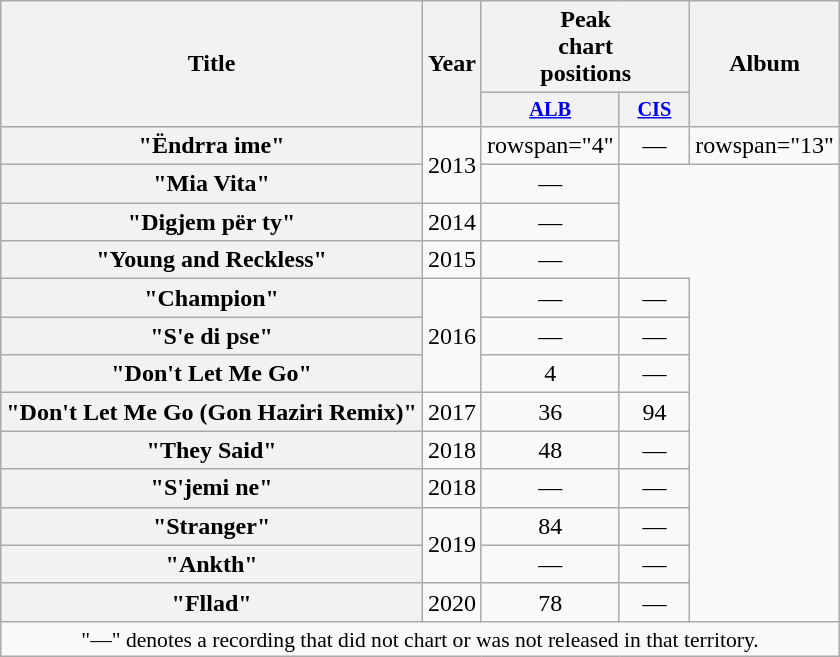<table class="wikitable plainrowheaders" style="text-align:center;">
<tr>
<th scope="col" rowspan="2">Title</th>
<th scope="col" rowspan="2">Year</th>
<th scope="col" colspan="2">Peak<br>chart<br>positions</th>
<th scope="col" rowspan="2">Album</th>
</tr>
<tr>
<th scope="col" style="width:3em;font-size:85%;"><a href='#'>ALB</a><br></th>
<th scope="col" style="width:3em;font-size:85%;"><a href='#'>CIS</a><br></th>
</tr>
<tr>
<th scope="row">"Ëndrra ime"</th>
<td rowspan="2">2013</td>
<td>rowspan="4" </td>
<td>—</td>
<td>rowspan="13" </td>
</tr>
<tr>
<th scope="row">"Mia Vita"</th>
<td>—</td>
</tr>
<tr>
<th scope="row">"Digjem për ty"<br></th>
<td>2014</td>
<td>—</td>
</tr>
<tr>
<th scope="row">"Young and Reckless"</th>
<td>2015</td>
<td>—</td>
</tr>
<tr>
<th scope="row">"Champion"<br></th>
<td rowspan="3">2016</td>
<td>—</td>
<td>—</td>
</tr>
<tr>
<th scope="row">"S'e di pse"</th>
<td>—</td>
<td>—</td>
</tr>
<tr>
<th scope="row">"Don't Let Me Go"</th>
<td>4</td>
<td>—</td>
</tr>
<tr>
<th scope="row">"Don't Let Me Go (Gon Haziri Remix)"</th>
<td>2017</td>
<td>36</td>
<td>94</td>
</tr>
<tr>
<th scope="row">"They Said"</th>
<td>2018</td>
<td>48</td>
<td>—</td>
</tr>
<tr>
<th scope="row">"S'jemi ne"</th>
<td>2018</td>
<td>—</td>
<td>—</td>
</tr>
<tr>
<th scope="row">"Stranger"</th>
<td rowspan="2">2019</td>
<td>84</td>
<td>—</td>
</tr>
<tr>
<th scope="row">"Ankth"</th>
<td>—</td>
<td>—</td>
</tr>
<tr>
<th scope="row">"Fllad"</th>
<td>2020</td>
<td>78</td>
<td>—</td>
</tr>
<tr>
<td colspan="11" style="font-size:90%">"—" denotes a recording that did not chart or was not released in that territory.</td>
</tr>
</table>
